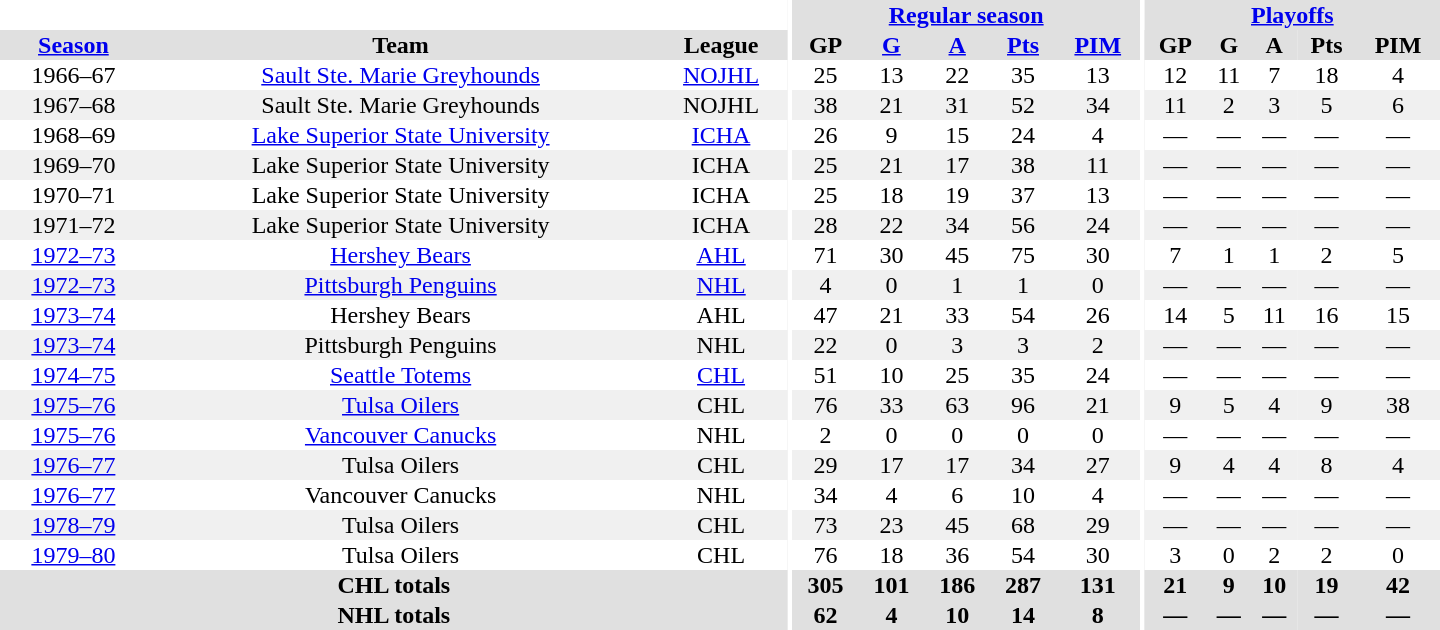<table border="0" cellpadding="1" cellspacing="0" style="text-align:center; width:60em">
<tr bgcolor="#e0e0e0">
<th colspan="3" bgcolor="#ffffff"></th>
<th rowspan="100" bgcolor="#ffffff"></th>
<th colspan="5"><a href='#'>Regular season</a></th>
<th rowspan="100" bgcolor="#ffffff"></th>
<th colspan="5"><a href='#'>Playoffs</a></th>
</tr>
<tr bgcolor="#e0e0e0">
<th><a href='#'>Season</a></th>
<th>Team</th>
<th>League</th>
<th>GP</th>
<th><a href='#'>G</a></th>
<th><a href='#'>A</a></th>
<th><a href='#'>Pts</a></th>
<th><a href='#'>PIM</a></th>
<th>GP</th>
<th>G</th>
<th>A</th>
<th>Pts</th>
<th>PIM</th>
</tr>
<tr>
<td>1966–67</td>
<td><a href='#'>Sault Ste. Marie Greyhounds</a></td>
<td><a href='#'>NOJHL</a></td>
<td>25</td>
<td>13</td>
<td>22</td>
<td>35</td>
<td>13</td>
<td>12</td>
<td>11</td>
<td>7</td>
<td>18</td>
<td>4</td>
</tr>
<tr bgcolor="#f0f0f0">
<td>1967–68</td>
<td>Sault Ste. Marie Greyhounds</td>
<td>NOJHL</td>
<td>38</td>
<td>21</td>
<td>31</td>
<td>52</td>
<td>34</td>
<td>11</td>
<td>2</td>
<td>3</td>
<td>5</td>
<td>6</td>
</tr>
<tr>
<td>1968–69</td>
<td><a href='#'>Lake Superior State University</a></td>
<td><a href='#'>ICHA</a></td>
<td>26</td>
<td>9</td>
<td>15</td>
<td>24</td>
<td>4</td>
<td>—</td>
<td>—</td>
<td>—</td>
<td>—</td>
<td>—</td>
</tr>
<tr bgcolor="#f0f0f0">
<td>1969–70</td>
<td>Lake Superior State University</td>
<td>ICHA</td>
<td>25</td>
<td>21</td>
<td>17</td>
<td>38</td>
<td>11</td>
<td>—</td>
<td>—</td>
<td>—</td>
<td>—</td>
<td>—</td>
</tr>
<tr>
<td>1970–71</td>
<td>Lake Superior State University</td>
<td>ICHA</td>
<td>25</td>
<td>18</td>
<td>19</td>
<td>37</td>
<td>13</td>
<td>—</td>
<td>—</td>
<td>—</td>
<td>—</td>
<td>—</td>
</tr>
<tr bgcolor="#f0f0f0">
<td>1971–72</td>
<td>Lake Superior State University</td>
<td>ICHA</td>
<td>28</td>
<td>22</td>
<td>34</td>
<td>56</td>
<td>24</td>
<td>—</td>
<td>—</td>
<td>—</td>
<td>—</td>
<td>—</td>
</tr>
<tr>
<td><a href='#'>1972–73</a></td>
<td><a href='#'>Hershey Bears</a></td>
<td><a href='#'>AHL</a></td>
<td>71</td>
<td>30</td>
<td>45</td>
<td>75</td>
<td>30</td>
<td>7</td>
<td>1</td>
<td>1</td>
<td>2</td>
<td>5</td>
</tr>
<tr bgcolor="#f0f0f0">
<td><a href='#'>1972–73</a></td>
<td><a href='#'>Pittsburgh Penguins</a></td>
<td><a href='#'>NHL</a></td>
<td>4</td>
<td>0</td>
<td>1</td>
<td>1</td>
<td>0</td>
<td>—</td>
<td>—</td>
<td>—</td>
<td>—</td>
<td>—</td>
</tr>
<tr>
<td><a href='#'>1973–74</a></td>
<td>Hershey Bears</td>
<td>AHL</td>
<td>47</td>
<td>21</td>
<td>33</td>
<td>54</td>
<td>26</td>
<td>14</td>
<td>5</td>
<td>11</td>
<td>16</td>
<td>15</td>
</tr>
<tr bgcolor="#f0f0f0">
<td><a href='#'>1973–74</a></td>
<td>Pittsburgh Penguins</td>
<td>NHL</td>
<td>22</td>
<td>0</td>
<td>3</td>
<td>3</td>
<td>2</td>
<td>—</td>
<td>—</td>
<td>—</td>
<td>—</td>
<td>—</td>
</tr>
<tr>
<td><a href='#'>1974–75</a></td>
<td><a href='#'>Seattle Totems</a></td>
<td><a href='#'>CHL</a></td>
<td>51</td>
<td>10</td>
<td>25</td>
<td>35</td>
<td>24</td>
<td>—</td>
<td>—</td>
<td>—</td>
<td>—</td>
<td>—</td>
</tr>
<tr bgcolor="#f0f0f0">
<td><a href='#'>1975–76</a></td>
<td><a href='#'>Tulsa Oilers</a></td>
<td>CHL</td>
<td>76</td>
<td>33</td>
<td>63</td>
<td>96</td>
<td>21</td>
<td>9</td>
<td>5</td>
<td>4</td>
<td>9</td>
<td>38</td>
</tr>
<tr>
<td><a href='#'>1975–76</a></td>
<td><a href='#'>Vancouver Canucks</a></td>
<td>NHL</td>
<td>2</td>
<td>0</td>
<td>0</td>
<td>0</td>
<td>0</td>
<td>—</td>
<td>—</td>
<td>—</td>
<td>—</td>
<td>—</td>
</tr>
<tr bgcolor="#f0f0f0">
<td><a href='#'>1976–77</a></td>
<td>Tulsa Oilers</td>
<td>CHL</td>
<td>29</td>
<td>17</td>
<td>17</td>
<td>34</td>
<td>27</td>
<td>9</td>
<td>4</td>
<td>4</td>
<td>8</td>
<td>4</td>
</tr>
<tr>
<td><a href='#'>1976–77</a></td>
<td>Vancouver Canucks</td>
<td>NHL</td>
<td>34</td>
<td>4</td>
<td>6</td>
<td>10</td>
<td>4</td>
<td>—</td>
<td>—</td>
<td>—</td>
<td>—</td>
<td>—</td>
</tr>
<tr bgcolor="#f0f0f0">
<td><a href='#'>1978–79</a></td>
<td>Tulsa Oilers</td>
<td>CHL</td>
<td>73</td>
<td>23</td>
<td>45</td>
<td>68</td>
<td>29</td>
<td>—</td>
<td>—</td>
<td>—</td>
<td>—</td>
<td>—</td>
</tr>
<tr>
<td><a href='#'>1979–80</a></td>
<td>Tulsa Oilers</td>
<td>CHL</td>
<td>76</td>
<td>18</td>
<td>36</td>
<td>54</td>
<td>30</td>
<td>3</td>
<td>0</td>
<td>2</td>
<td>2</td>
<td>0</td>
</tr>
<tr bgcolor="#e0e0e0">
<th colspan="3">CHL totals</th>
<th>305</th>
<th>101</th>
<th>186</th>
<th>287</th>
<th>131</th>
<th>21</th>
<th>9</th>
<th>10</th>
<th>19</th>
<th>42</th>
</tr>
<tr bgcolor="#e0e0e0">
<th colspan="3">NHL totals</th>
<th>62</th>
<th>4</th>
<th>10</th>
<th>14</th>
<th>8</th>
<th>—</th>
<th>—</th>
<th>—</th>
<th>—</th>
<th>—</th>
</tr>
</table>
